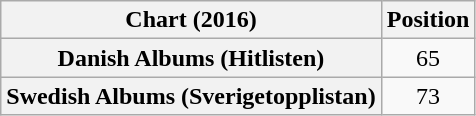<table class="wikitable sortable plainrowheaders" style="text-align:center">
<tr>
<th scope="col">Chart (2016)</th>
<th scope="col">Position</th>
</tr>
<tr>
<th scope="row">Danish Albums (Hitlisten)</th>
<td>65</td>
</tr>
<tr>
<th scope="row">Swedish Albums (Sverigetopplistan)</th>
<td>73</td>
</tr>
</table>
